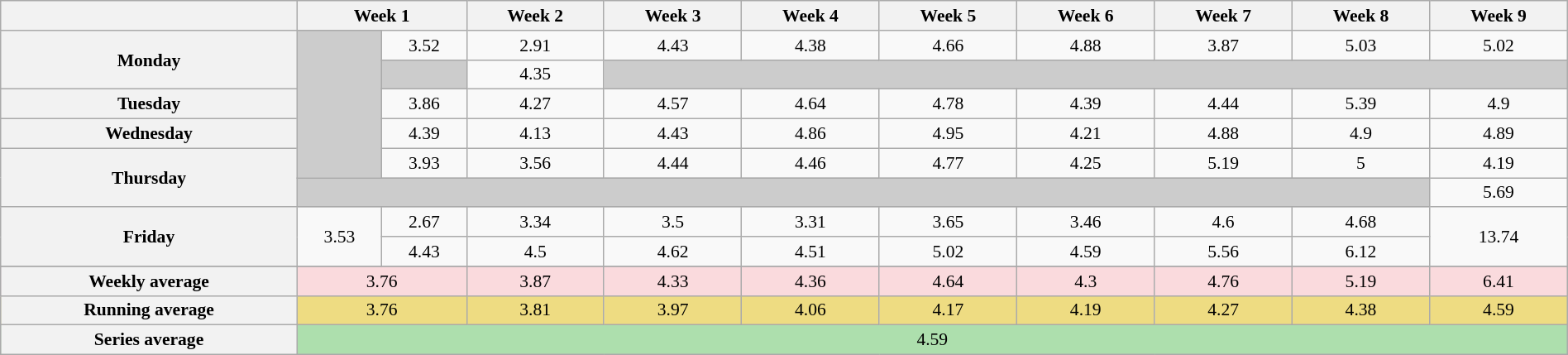<table class="wikitable" style="font-size:90%; text-align:center; width: 100%; margin-left: auto; margin-right: auto;">
<tr>
<th scope="col"></th>
<th scope="col" colspan="2">Week 1</th>
<th scope="col">Week 2</th>
<th scope="col">Week 3</th>
<th scope="col">Week 4</th>
<th scope="col">Week 5</th>
<th scope="col">Week 6</th>
<th scope="col">Week 7</th>
<th scope="col">Week 8</th>
<th scope="col">Week 9</th>
</tr>
<tr>
<th scope="rowgroup" rowspan="2">Monday</th>
<td rowspan="5" bgcolor=#ccc></td>
<td>3.52</td>
<td>2.91</td>
<td>4.43</td>
<td>4.38</td>
<td>4.66</td>
<td>4.88</td>
<td>3.87</td>
<td>5.03</td>
<td>5.02</td>
</tr>
<tr>
<td colspan="1" bgcolor=#ccc></td>
<td>4.35</td>
<td colspan="7" bgcolor=#ccc></td>
</tr>
<tr>
<th scope="row">Tuesday</th>
<td>3.86</td>
<td>4.27</td>
<td>4.57</td>
<td>4.64</td>
<td>4.78</td>
<td>4.39</td>
<td>4.44</td>
<td>5.39</td>
<td>4.9</td>
</tr>
<tr>
<th scope="row">Wednesday</th>
<td>4.39</td>
<td>4.13</td>
<td>4.43</td>
<td>4.86</td>
<td>4.95</td>
<td>4.21</td>
<td>4.88</td>
<td>4.9</td>
<td>4.89</td>
</tr>
<tr>
<th scope="rowgroup" rowspan="2">Thursday</th>
<td>3.93</td>
<td>3.56</td>
<td>4.44</td>
<td>4.46</td>
<td>4.77</td>
<td>4.25</td>
<td>5.19</td>
<td>5</td>
<td>4.19</td>
</tr>
<tr>
<td colspan="9" bgcolor=#ccc></td>
<td>5.69</td>
</tr>
<tr>
<th scope="rowgroup" rowspan=2>Friday</th>
<td rowspan="2">3.53</td>
<td>2.67</td>
<td>3.34</td>
<td>3.5</td>
<td>3.31</td>
<td>3.65</td>
<td>3.46</td>
<td>4.6</td>
<td>4.68</td>
<td rowspan="2">13.74</td>
</tr>
<tr>
<td>4.43</td>
<td>4.5</td>
<td>4.62</td>
<td>4.51</td>
<td>5.02</td>
<td>4.59</td>
<td>5.56</td>
<td>6.12</td>
</tr>
<tr>
</tr>
<tr style="background:#FADADD;" |>
<th scope="row">Weekly average</th>
<td colspan="2">3.76</td>
<td>3.87</td>
<td>4.33</td>
<td>4.36</td>
<td>4.64</td>
<td>4.3</td>
<td>4.76</td>
<td>5.19</td>
<td>6.41</td>
</tr>
<tr style="background:#EEDC82;" |>
<th scope="row">Running average</th>
<td colspan="2">3.76</td>
<td>3.81</td>
<td>3.97</td>
<td>4.06</td>
<td>4.17</td>
<td>4.19</td>
<td>4.27</td>
<td>4.38</td>
<td>4.59</td>
</tr>
<tr style="background:#ADDFAD;" |>
<th scope="row">Series average</th>
<td colspan="10">4.59</td>
</tr>
</table>
